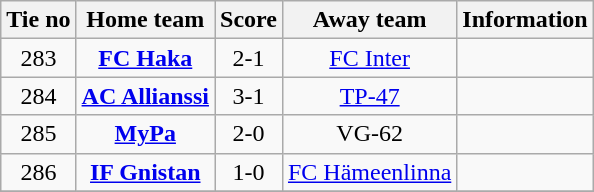<table class="wikitable" style="text-align:center">
<tr>
<th style= width="40px">Tie no</th>
<th style= width="150px">Home team</th>
<th style= width="60px">Score</th>
<th style= width="150px">Away team</th>
<th style= width="30px">Information</th>
</tr>
<tr>
<td>283</td>
<td><strong><a href='#'>FC Haka</a></strong></td>
<td>2-1</td>
<td><a href='#'>FC Inter</a></td>
<td></td>
</tr>
<tr>
<td>284</td>
<td><strong><a href='#'>AC Allianssi</a></strong></td>
<td>3-1</td>
<td><a href='#'>TP-47</a></td>
<td></td>
</tr>
<tr>
<td>285</td>
<td><strong><a href='#'>MyPa</a></strong></td>
<td>2-0</td>
<td>VG-62</td>
<td></td>
</tr>
<tr>
<td>286</td>
<td><strong><a href='#'>IF Gnistan</a></strong></td>
<td>1-0</td>
<td><a href='#'>FC Hämeenlinna</a></td>
<td></td>
</tr>
<tr>
</tr>
</table>
